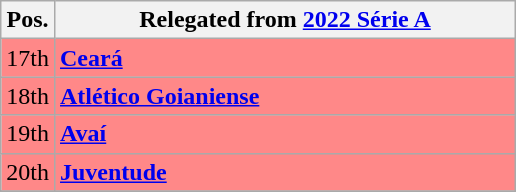<table class="wikitable">
<tr>
<th align="center">Pos.</th>
<th width="300">Relegated from <a href='#'>2022 Série A</a></th>
</tr>
<tr style="background: #FF8888;">
<td>17th</td>
<td><strong><a href='#'>Ceará</a></strong></td>
</tr>
<tr style="background: #FF8888;">
<td>18th</td>
<td><strong><a href='#'>Atlético Goianiense</a></strong></td>
</tr>
<tr style="background: #FF8888;">
<td>19th</td>
<td><strong><a href='#'>Avaí</a></strong></td>
</tr>
<tr style="background: #FF8888;">
<td>20th</td>
<td><strong><a href='#'>Juventude</a></strong></td>
</tr>
<tr style="background: #FF8888;">
</tr>
</table>
